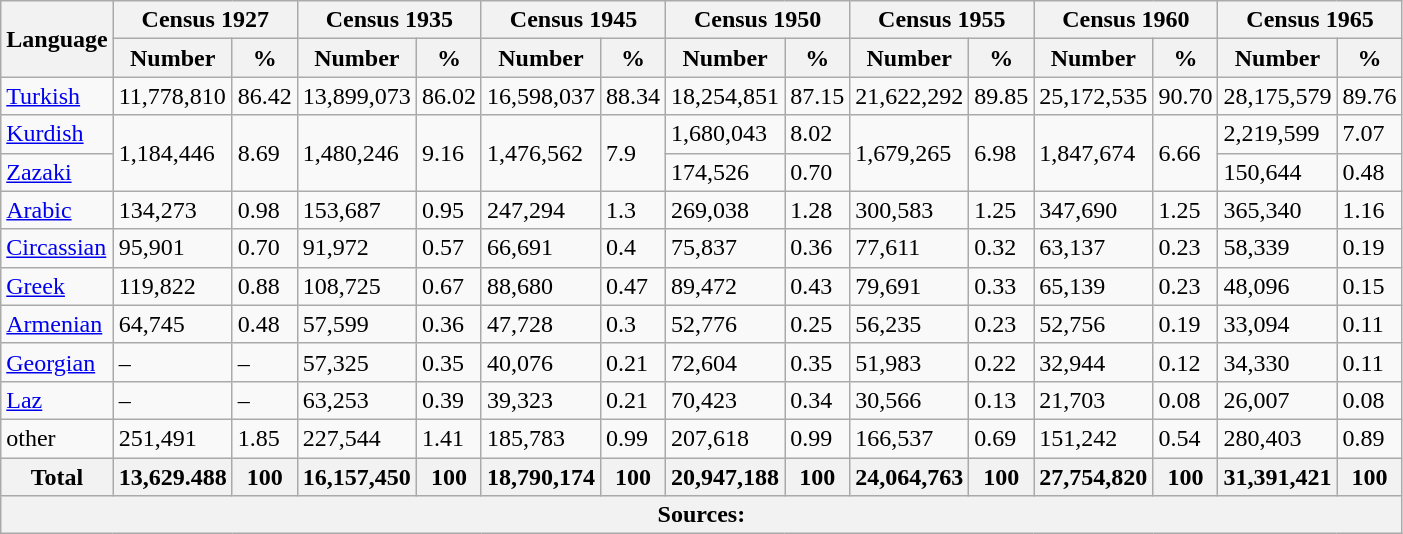<table class="wikitable">
<tr>
<th rowspan="2">Language</th>
<th colspan="2">Census 1927</th>
<th colspan="2">Census 1935</th>
<th colspan="2">Census 1945</th>
<th colspan="2">Census 1950</th>
<th colspan="2">Census 1955</th>
<th colspan="2">Census 1960</th>
<th colspan="2">Census 1965</th>
</tr>
<tr>
<th>Number</th>
<th>%</th>
<th>Number</th>
<th>%</th>
<th>Number</th>
<th>%</th>
<th>Number</th>
<th>%</th>
<th>Number</th>
<th>%</th>
<th>Number</th>
<th>%</th>
<th>Number</th>
<th>%</th>
</tr>
<tr>
<td><a href='#'>Turkish</a></td>
<td>11,778,810</td>
<td>86.42</td>
<td>13,899,073</td>
<td>86.02</td>
<td>16,598,037</td>
<td>88.34</td>
<td>18,254,851</td>
<td>87.15</td>
<td>21,622,292</td>
<td>89.85</td>
<td>25,172,535</td>
<td>90.70</td>
<td>28,175,579</td>
<td>89.76</td>
</tr>
<tr>
<td><a href='#'>Kurdish</a></td>
<td rowspan="2">1,184,446</td>
<td rowspan="2">8.69</td>
<td rowspan="2">1,480,246</td>
<td rowspan="2">9.16</td>
<td rowspan="2">1,476,562</td>
<td rowspan="2">7.9</td>
<td>1,680,043</td>
<td>8.02</td>
<td rowspan="2">1,679,265</td>
<td rowspan="2">6.98</td>
<td rowspan="2">1,847,674</td>
<td rowspan="2">6.66</td>
<td>2,219,599</td>
<td>7.07</td>
</tr>
<tr>
<td><a href='#'>Zazaki</a></td>
<td>174,526</td>
<td>0.70</td>
<td>150,644</td>
<td>0.48</td>
</tr>
<tr>
<td><a href='#'>Arabic</a></td>
<td>134,273</td>
<td>0.98</td>
<td>153,687</td>
<td>0.95</td>
<td>247,294</td>
<td>1.3</td>
<td>269,038</td>
<td>1.28</td>
<td>300,583</td>
<td>1.25</td>
<td>347,690</td>
<td>1.25</td>
<td>365,340</td>
<td>1.16</td>
</tr>
<tr>
<td><a href='#'>Circassian</a></td>
<td>95,901</td>
<td>0.70</td>
<td>91,972</td>
<td>0.57</td>
<td>66,691</td>
<td>0.4</td>
<td>75,837</td>
<td>0.36</td>
<td>77,611</td>
<td>0.32</td>
<td>63,137</td>
<td>0.23</td>
<td>58,339</td>
<td>0.19</td>
</tr>
<tr>
<td><a href='#'>Greek</a></td>
<td>119,822</td>
<td>0.88</td>
<td>108,725</td>
<td>0.67</td>
<td>88,680</td>
<td>0.47</td>
<td>89,472</td>
<td>0.43</td>
<td>79,691</td>
<td>0.33</td>
<td>65,139</td>
<td>0.23</td>
<td>48,096</td>
<td>0.15</td>
</tr>
<tr>
<td><a href='#'>Armenian</a></td>
<td>64,745</td>
<td>0.48</td>
<td>57,599</td>
<td>0.36</td>
<td>47,728</td>
<td>0.3</td>
<td>52,776</td>
<td>0.25</td>
<td>56,235</td>
<td>0.23</td>
<td>52,756</td>
<td>0.19</td>
<td>33,094</td>
<td>0.11</td>
</tr>
<tr>
<td><a href='#'>Georgian</a></td>
<td>–</td>
<td>–</td>
<td>57,325</td>
<td>0.35</td>
<td>40,076</td>
<td>0.21</td>
<td>72,604</td>
<td>0.35</td>
<td>51,983</td>
<td>0.22</td>
<td>32,944</td>
<td>0.12</td>
<td>34,330</td>
<td>0.11</td>
</tr>
<tr>
<td><a href='#'>Laz</a></td>
<td>–</td>
<td>–</td>
<td>63,253</td>
<td>0.39</td>
<td>39,323</td>
<td>0.21</td>
<td>70,423</td>
<td>0.34</td>
<td>30,566</td>
<td>0.13</td>
<td>21,703</td>
<td>0.08</td>
<td>26,007</td>
<td>0.08</td>
</tr>
<tr>
<td>other</td>
<td>251,491</td>
<td>1.85</td>
<td>227,544</td>
<td>1.41</td>
<td>185,783</td>
<td>0.99</td>
<td>207,618</td>
<td>0.99</td>
<td>166,537</td>
<td>0.69</td>
<td>151,242</td>
<td>0.54</td>
<td>280,403</td>
<td>0.89</td>
</tr>
<tr>
<th>Total</th>
<th>13,629.488</th>
<th>100</th>
<th>16,157,450</th>
<th>100</th>
<th>18,790,174</th>
<th>100</th>
<th>20,947,188</th>
<th>100</th>
<th>24,064,763</th>
<th>100</th>
<th>27,754,820</th>
<th>100</th>
<th>31,391,421</th>
<th>100</th>
</tr>
<tr>
<th colspan="15">Sources:</th>
</tr>
</table>
